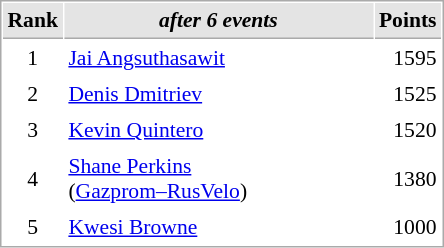<table cellspacing="1" cellpadding="3" style="border:1px solid #aaa; font-size:90%;">
<tr style="background:#e4e4e4;">
<th style="border-bottom:1px solid #aaa; width:10px;">Rank</th>
<th style="border-bottom:1px solid #aaa; width:200px; white-space:nowrap;"><em>after 6 events</em> </th>
<th style="border-bottom:1px solid #aaa; width:20px;">Points</th>
</tr>
<tr>
<td align=center>1</td>
<td> <a href='#'>Jai Angsuthasawit</a></td>
<td align=right>1595</td>
</tr>
<tr>
<td align=center>2</td>
<td> <a href='#'>Denis Dmitriev</a></td>
<td align=right>1525</td>
</tr>
<tr>
<td align=center>3</td>
<td> <a href='#'>Kevin Quintero</a></td>
<td align=right>1520</td>
</tr>
<tr>
<td align=center>4</td>
<td> <a href='#'>Shane Perkins</a><br>(<a href='#'>Gazprom–RusVelo</a>)</td>
<td align=right>1380</td>
</tr>
<tr>
<td align=center>5</td>
<td> <a href='#'>Kwesi Browne</a></td>
<td align=right>1000</td>
</tr>
</table>
